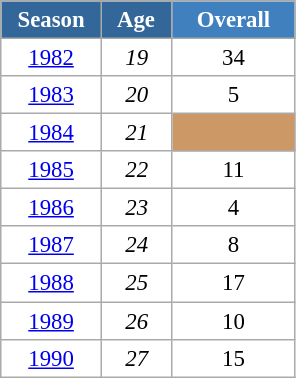<table class="wikitable" style="font-size:95%; text-align:center; border:grey solid 1px; border-collapse:collapse; background:#ffffff;">
<tr>
<th style="background-color:#369; color:white; width:60px;"> Season </th>
<th style="background-color:#369; color:white; width:40px;"> Age </th>
<th style="background-color:#4180be; color:white; width:75px;">Overall</th>
</tr>
<tr>
<td><a href='#'>1982</a></td>
<td><em>19</em></td>
<td>34</td>
</tr>
<tr>
<td><a href='#'>1983</a></td>
<td><em>20</em></td>
<td>5</td>
</tr>
<tr>
<td><a href='#'>1984</a></td>
<td><em>21</em></td>
<td style="background:#c96;"></td>
</tr>
<tr>
<td><a href='#'>1985</a></td>
<td><em>22</em></td>
<td>11</td>
</tr>
<tr>
<td><a href='#'>1986</a></td>
<td><em>23</em></td>
<td>4</td>
</tr>
<tr>
<td><a href='#'>1987</a></td>
<td><em>24</em></td>
<td>8</td>
</tr>
<tr>
<td><a href='#'>1988</a></td>
<td><em>25</em></td>
<td>17</td>
</tr>
<tr>
<td><a href='#'>1989</a></td>
<td><em>26</em></td>
<td>10</td>
</tr>
<tr>
<td><a href='#'>1990</a></td>
<td><em>27</em></td>
<td>15</td>
</tr>
</table>
